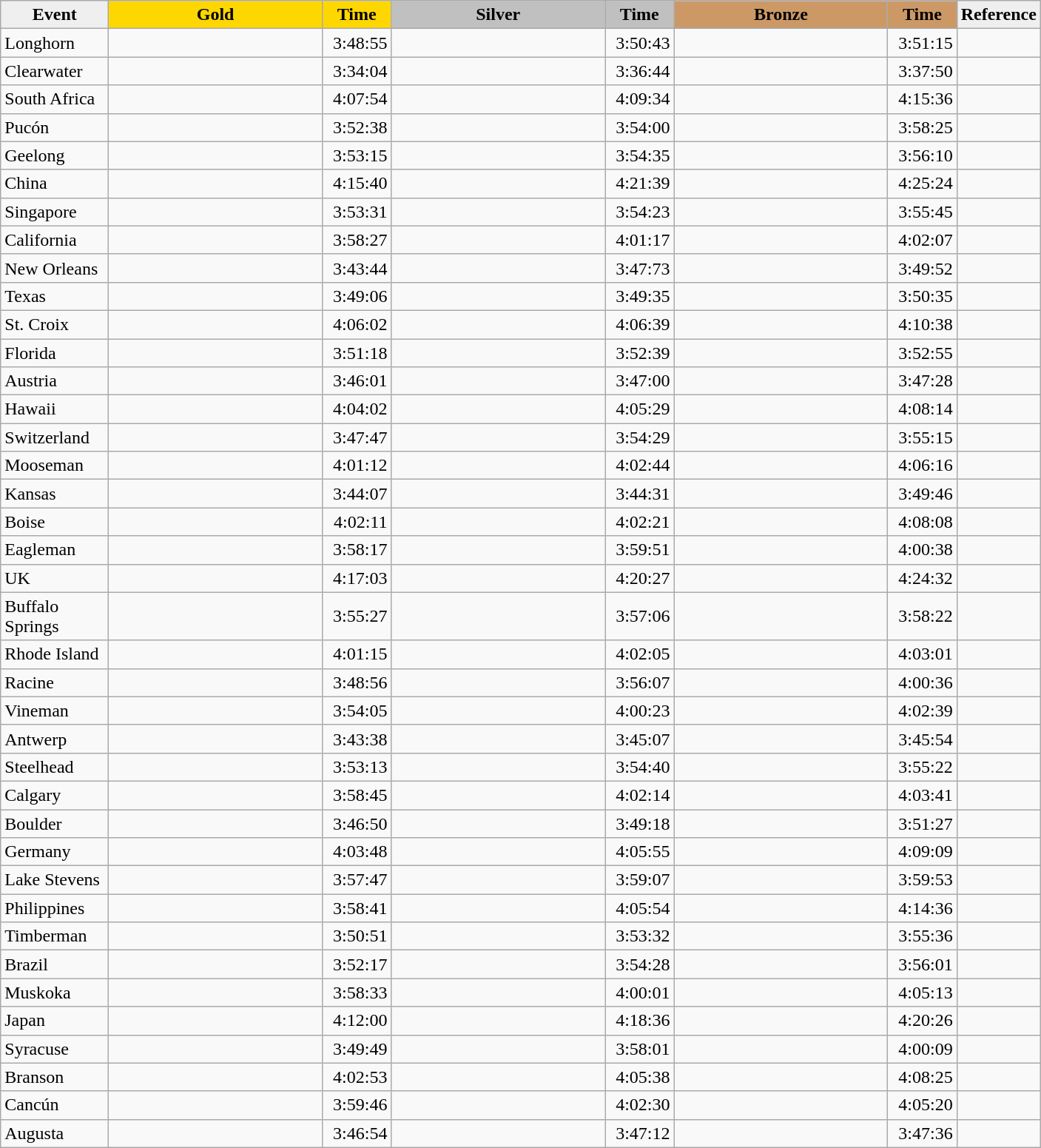<table class="wikitable sortable">
<tr align="center">
<td width="90" bgcolor="efefef"><strong>Event</strong></td>
<td width="185" bgcolor="gold"><strong>Gold</strong></td>
<td width="55" bgcolor="gold"><strong>Time</strong></td>
<td width="185" bgcolor="silver"><strong>Silver</strong></td>
<td width="55" bgcolor="silver"><strong>Time</strong></td>
<td width="185" bgcolor="cc9966"><strong>Bronze</strong></td>
<td width="55" bgcolor="cc9966"><strong>Time</strong></td>
<td class="unsortable" bgcolor="efefef"><strong>Reference</strong></td>
</tr>
<tr>
<td>Longhorn</td>
<td></td>
<td align="right">3:48:55</td>
<td></td>
<td align="right">3:50:43</td>
<td></td>
<td align="right">3:51:15</td>
<td></td>
</tr>
<tr>
<td>Clearwater</td>
<td></td>
<td align="right">3:34:04</td>
<td></td>
<td align="right">3:36:44</td>
<td></td>
<td align="right">3:37:50</td>
<td></td>
</tr>
<tr>
<td>South Africa</td>
<td></td>
<td align="right">4:07:54</td>
<td></td>
<td align="right">4:09:34</td>
<td></td>
<td align="right">4:15:36</td>
<td></td>
</tr>
<tr>
<td>Pucón</td>
<td></td>
<td align="right">3:52:38</td>
<td></td>
<td align="right">3:54:00</td>
<td></td>
<td align="right">3:58:25</td>
<td></td>
</tr>
<tr>
<td>Geelong</td>
<td></td>
<td align="right">3:53:15</td>
<td></td>
<td align="right">3:54:35</td>
<td></td>
<td align="right">3:56:10</td>
<td></td>
</tr>
<tr>
<td>China</td>
<td></td>
<td align="right">4:15:40</td>
<td></td>
<td align="right">4:21:39</td>
<td></td>
<td align="right">4:25:24</td>
<td></td>
</tr>
<tr>
<td>Singapore</td>
<td></td>
<td align="right">3:53:31</td>
<td></td>
<td align="right">3:54:23</td>
<td></td>
<td align="right">3:55:45</td>
<td></td>
</tr>
<tr>
<td>California</td>
<td></td>
<td align="right">3:58:27</td>
<td></td>
<td align="right">4:01:17</td>
<td></td>
<td align="right">4:02:07</td>
<td></td>
</tr>
<tr>
<td>New Orleans</td>
<td></td>
<td align="right">3:43:44</td>
<td></td>
<td align="right">3:47:73</td>
<td></td>
<td align="right">3:49:52</td>
<td></td>
</tr>
<tr>
<td>Texas</td>
<td></td>
<td align="right">3:49:06</td>
<td></td>
<td align="right">3:49:35</td>
<td></td>
<td align="right">3:50:35</td>
<td></td>
</tr>
<tr>
<td>St. Croix</td>
<td></td>
<td align="right">4:06:02</td>
<td></td>
<td align="right">4:06:39</td>
<td></td>
<td align="right">4:10:38</td>
<td></td>
</tr>
<tr>
<td>Florida</td>
<td></td>
<td align="right">3:51:18</td>
<td></td>
<td align="right">3:52:39</td>
<td></td>
<td align="right">3:52:55</td>
<td></td>
</tr>
<tr>
<td>Austria</td>
<td></td>
<td align="right">3:46:01</td>
<td></td>
<td align="right">3:47:00</td>
<td></td>
<td align="right">3:47:28</td>
<td></td>
</tr>
<tr>
<td>Hawaii</td>
<td></td>
<td align="right">4:04:02</td>
<td></td>
<td align="right">4:05:29</td>
<td></td>
<td align="right">4:08:14</td>
<td></td>
</tr>
<tr>
<td>Switzerland</td>
<td></td>
<td align="right">3:47:47</td>
<td></td>
<td align="right">3:54:29</td>
<td></td>
<td align="right">3:55:15</td>
<td></td>
</tr>
<tr>
<td>Mooseman</td>
<td></td>
<td align="right">4:01:12</td>
<td></td>
<td align="right">4:02:44</td>
<td></td>
<td align="right">4:06:16</td>
<td></td>
</tr>
<tr>
<td>Kansas</td>
<td></td>
<td align="right">3:44:07</td>
<td></td>
<td align="right">3:44:31</td>
<td></td>
<td align="right">3:49:46</td>
<td></td>
</tr>
<tr>
<td>Boise</td>
<td></td>
<td align="right">4:02:11</td>
<td></td>
<td align="right">4:02:21</td>
<td></td>
<td align="right">4:08:08</td>
<td></td>
</tr>
<tr>
<td>Eagleman</td>
<td></td>
<td align="right">3:58:17</td>
<td></td>
<td align="right">3:59:51</td>
<td></td>
<td align="right">4:00:38</td>
<td></td>
</tr>
<tr>
<td>UK</td>
<td></td>
<td align="right">4:17:03</td>
<td></td>
<td align="right">4:20:27</td>
<td></td>
<td align="right">4:24:32</td>
<td></td>
</tr>
<tr>
<td>Buffalo Springs</td>
<td></td>
<td align="right">3:55:27</td>
<td></td>
<td align="right">3:57:06</td>
<td></td>
<td align="right">3:58:22</td>
<td></td>
</tr>
<tr>
<td>Rhode Island</td>
<td></td>
<td align="right">4:01:15</td>
<td></td>
<td align="right">4:02:05</td>
<td></td>
<td align="right">4:03:01</td>
<td></td>
</tr>
<tr>
<td>Racine</td>
<td></td>
<td align="right">3:48:56</td>
<td></td>
<td align="right">3:56:07</td>
<td></td>
<td align="right">4:00:36</td>
<td></td>
</tr>
<tr>
<td>Vineman</td>
<td></td>
<td align="right">3:54:05</td>
<td></td>
<td align="right">4:00:23</td>
<td></td>
<td align="right">4:02:39</td>
<td></td>
</tr>
<tr>
<td>Antwerp</td>
<td></td>
<td align="right">3:43:38</td>
<td></td>
<td align="right">3:45:07</td>
<td></td>
<td align="right">3:45:54</td>
<td></td>
</tr>
<tr>
<td>Steelhead</td>
<td></td>
<td align="right">3:53:13</td>
<td></td>
<td align="right">3:54:40</td>
<td></td>
<td align="right">3:55:22</td>
<td></td>
</tr>
<tr>
<td>Calgary</td>
<td></td>
<td align="right">3:58:45</td>
<td></td>
<td align="right">4:02:14</td>
<td></td>
<td align="right">4:03:41</td>
<td></td>
</tr>
<tr>
<td>Boulder</td>
<td></td>
<td align="right">3:46:50</td>
<td></td>
<td align="right">3:49:18</td>
<td></td>
<td align="right">3:51:27</td>
<td></td>
</tr>
<tr>
<td>Germany</td>
<td></td>
<td align="right">4:03:48</td>
<td></td>
<td align="right">4:05:55</td>
<td></td>
<td align="right">4:09:09</td>
<td></td>
</tr>
<tr>
<td>Lake Stevens</td>
<td></td>
<td align="right">3:57:47</td>
<td></td>
<td align="right">3:59:07</td>
<td></td>
<td align="right">3:59:53</td>
<td></td>
</tr>
<tr>
<td>Philippines</td>
<td></td>
<td align="right">3:58:41</td>
<td></td>
<td align="right">4:05:54</td>
<td></td>
<td align="right">4:14:36</td>
<td></td>
</tr>
<tr>
<td>Timberman</td>
<td></td>
<td align="right">3:50:51</td>
<td></td>
<td align="right">3:53:32</td>
<td></td>
<td align="right">3:55:36</td>
<td></td>
</tr>
<tr>
<td>Brazil</td>
<td></td>
<td align="right">3:52:17</td>
<td></td>
<td align="right">3:54:28</td>
<td></td>
<td align="right">3:56:01</td>
<td></td>
</tr>
<tr>
<td>Muskoka</td>
<td></td>
<td align="right">3:58:33</td>
<td></td>
<td align="right">4:00:01</td>
<td></td>
<td align="right">4:05:13</td>
<td></td>
</tr>
<tr>
<td>Japan</td>
<td></td>
<td align="right">4:12:00</td>
<td></td>
<td align="right">4:18:36</td>
<td></td>
<td align="right">4:20:26</td>
<td></td>
</tr>
<tr>
<td>Syracuse</td>
<td></td>
<td align="right">3:49:49</td>
<td></td>
<td align="right">3:58:01</td>
<td></td>
<td align="right">4:00:09</td>
<td></td>
</tr>
<tr>
<td>Branson</td>
<td></td>
<td align="right">4:02:53</td>
<td></td>
<td align="right">4:05:38</td>
<td></td>
<td align="right">4:08:25</td>
<td></td>
</tr>
<tr>
<td>Cancún</td>
<td></td>
<td align="right">3:59:46</td>
<td></td>
<td align="right">4:02:30</td>
<td></td>
<td align="right">4:05:20</td>
<td></td>
</tr>
<tr>
<td>Augusta</td>
<td></td>
<td align="right">3:46:54</td>
<td></td>
<td align="right">3:47:12</td>
<td></td>
<td align="right">3:47:36</td>
<td></td>
</tr>
</table>
